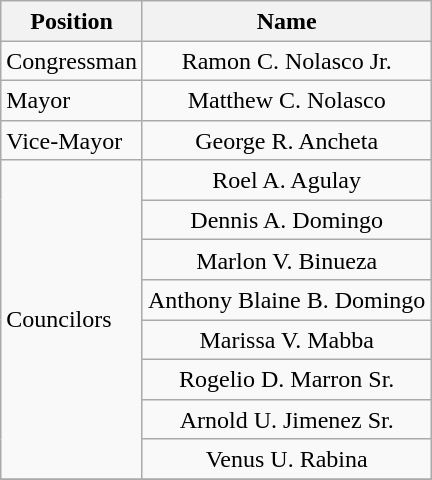<table class="wikitable" style="line-height:1.20em; font-size:100%;">
<tr>
<th>Position</th>
<th>Name</th>
</tr>
<tr>
<td>Congressman</td>
<td style="text-align:center;">Ramon C. Nolasco Jr.</td>
</tr>
<tr>
<td>Mayor</td>
<td style="text-align:center;">Matthew C. Nolasco</td>
</tr>
<tr>
<td>Vice-Mayor</td>
<td style="text-align:center;">George R. Ancheta</td>
</tr>
<tr>
<td rowspan=8>Councilors</td>
<td style="text-align:center;">Roel A. Agulay</td>
</tr>
<tr>
<td style="text-align:center;">Dennis A. Domingo</td>
</tr>
<tr>
<td style="text-align:center;">Marlon V. Binueza</td>
</tr>
<tr>
<td style="text-align:center;">Anthony Blaine B. Domingo</td>
</tr>
<tr>
<td style="text-align:center;">Marissa V. Mabba</td>
</tr>
<tr>
<td style="text-align:center;">Rogelio D. Marron Sr.</td>
</tr>
<tr>
<td style="text-align:center;">Arnold U. Jimenez Sr.</td>
</tr>
<tr>
<td style="text-align:center;">Venus U. Rabina</td>
</tr>
<tr>
</tr>
</table>
